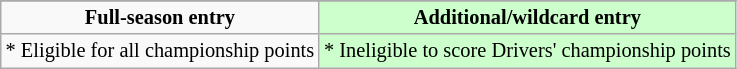<table class="wikitable" style="font-size: 85%;">
<tr>
</tr>
<tr>
<td align="center"><strong>Full-season entry</strong></td>
<td align="center" style="background-color: #ccffcc"><strong>Additional/wildcard entry</strong></td>
</tr>
<tr>
<td>* Eligible for all championship points</td>
<td style="background-color: #ccffcc">* Ineligible to score Drivers' championship points</td>
</tr>
</table>
